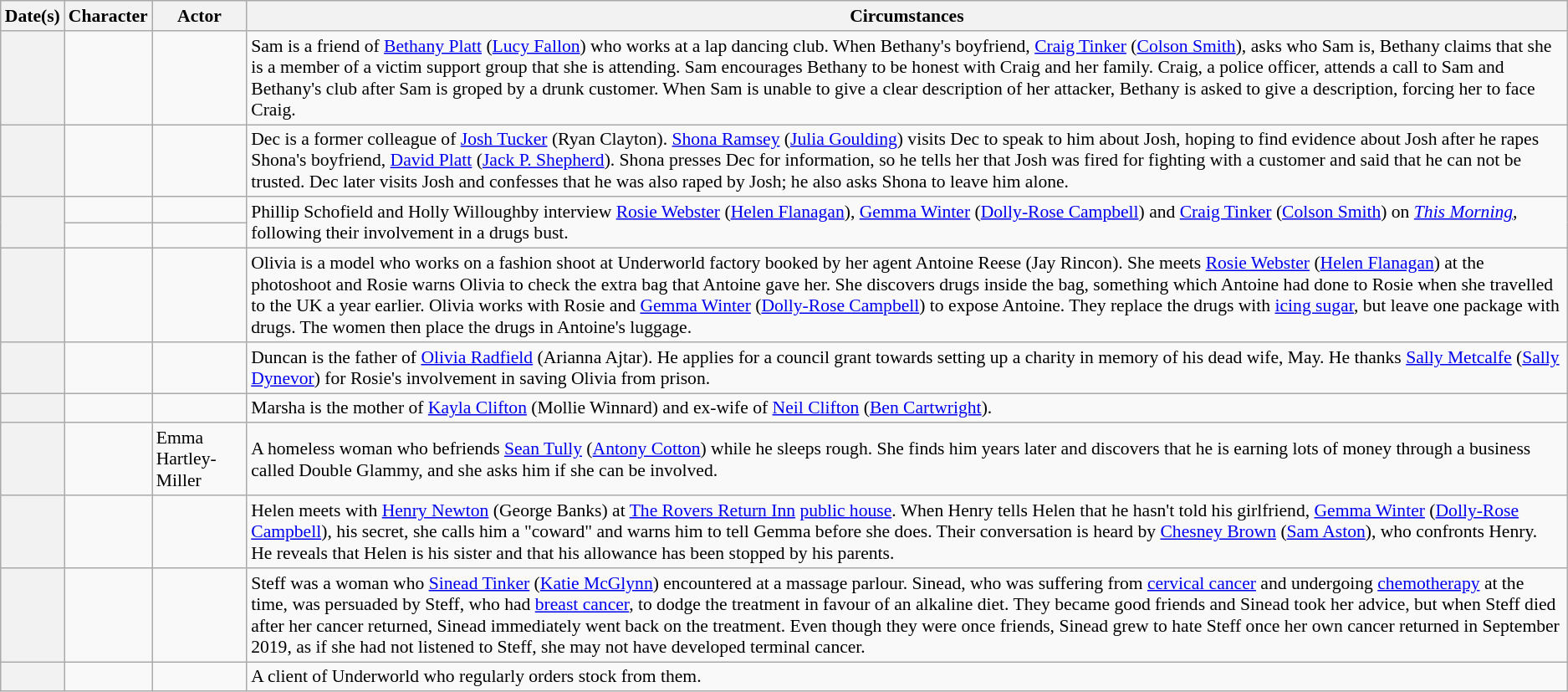<table class="wikitable plainrowheaders" style="font-size:90%">
<tr>
<th scope="col">Date(s)</th>
<th scope="col">Character</th>
<th scope="col">Actor</th>
<th scope="col">Circumstances</th>
</tr>
<tr>
<th scope="row"></th>
<td></td>
<td></td>
<td>Sam is a friend of <a href='#'>Bethany Platt</a> (<a href='#'>Lucy Fallon</a>) who works at a lap dancing club. When Bethany's boyfriend, <a href='#'>Craig Tinker</a> (<a href='#'>Colson Smith</a>), asks who Sam is, Bethany claims that she is a member of a victim support group that she is attending. Sam encourages Bethany to be honest with Craig and her family. Craig, a police officer, attends a call to Sam and Bethany's club after Sam is groped by a drunk customer. When Sam is unable to give a clear description of her attacker, Bethany is asked to give a description, forcing her to face Craig.</td>
</tr>
<tr>
<th scope="row"></th>
<td></td>
<td></td>
<td>Dec is a former colleague of <a href='#'>Josh Tucker</a> (Ryan Clayton). <a href='#'>Shona Ramsey</a> (<a href='#'>Julia Goulding</a>) visits Dec to speak to him about Josh, hoping to find evidence about Josh after he rapes Shona's boyfriend, <a href='#'>David Platt</a> (<a href='#'>Jack P. Shepherd</a>). Shona presses Dec for information, so he tells her that Josh was fired for fighting with a customer and said that he can not be trusted. Dec later visits Josh and confesses that he was also raped by Josh; he also asks Shona to leave him alone.</td>
</tr>
<tr>
<th scope="row" rowspan="2"></th>
<td></td>
<td></td>
<td rowspan="2">Phillip Schofield and Holly Willoughby interview <a href='#'>Rosie Webster</a> (<a href='#'>Helen Flanagan</a>), <a href='#'>Gemma Winter</a> (<a href='#'>Dolly-Rose Campbell</a>) and <a href='#'>Craig Tinker</a> (<a href='#'>Colson Smith</a>) on <em><a href='#'>This Morning</a></em>, following their involvement in a drugs bust.</td>
</tr>
<tr>
<td></td>
<td></td>
</tr>
<tr>
<th scope="row"></th>
<td></td>
<td></td>
<td>Olivia is a model who works on a fashion shoot at Underworld factory booked by her agent Antoine Reese (Jay Rincon). She meets <a href='#'>Rosie Webster</a> (<a href='#'>Helen Flanagan</a>) at the photoshoot and Rosie warns Olivia to check the extra bag that Antoine gave her. She discovers drugs inside the bag, something which Antoine had done to Rosie when she travelled to the UK a year earlier. Olivia works with Rosie and <a href='#'>Gemma Winter</a> (<a href='#'>Dolly-Rose Campbell</a>) to expose Antoine. They replace the drugs with <a href='#'>icing sugar</a>, but leave one package with drugs. The women then place the drugs in Antoine's luggage.</td>
</tr>
<tr>
<th scope="row"></th>
<td></td>
<td></td>
<td>Duncan is the father of <a href='#'>Olivia Radfield</a> (Arianna Ajtar). He applies for a council grant towards setting up a charity in memory of his dead wife, May. He thanks <a href='#'>Sally Metcalfe</a> (<a href='#'>Sally Dynevor</a>) for Rosie's involvement in saving Olivia from prison.</td>
</tr>
<tr>
<th scope="row"></th>
<td></td>
<td></td>
<td>Marsha is the mother of <a href='#'>Kayla Clifton</a> (Mollie Winnard) and ex-wife of <a href='#'>Neil Clifton</a> (<a href='#'>Ben Cartwright</a>).</td>
</tr>
<tr>
<th scope="row"><br></th>
<td></td>
<td>Emma Hartley-Miller</td>
<td>A homeless woman who befriends <a href='#'>Sean Tully</a> (<a href='#'>Antony Cotton</a>) while he sleeps rough. She finds him years later and discovers that he is earning lots of money through a business called Double Glammy, and she asks him if she can be involved.</td>
</tr>
<tr>
<th scope="row"></th>
<td></td>
<td></td>
<td>Helen meets with <a href='#'>Henry Newton</a> (George Banks) at <a href='#'>The Rovers Return Inn</a> <a href='#'>public house</a>. When Henry tells Helen that he hasn't told his girlfriend, <a href='#'>Gemma Winter</a> (<a href='#'>Dolly-Rose Campbell</a>), his secret, she calls him a "coward" and warns him to tell Gemma before she does. Their conversation is heard by <a href='#'>Chesney Brown</a> (<a href='#'>Sam Aston</a>), who confronts Henry. He reveals that Helen is his sister and that his allowance has been stopped by his parents.</td>
</tr>
<tr>
<th scope="row"></th>
<td></td>
<td></td>
<td>Steff was a woman who <a href='#'>Sinead Tinker</a> (<a href='#'>Katie McGlynn</a>) encountered at a massage parlour. Sinead, who was suffering from <a href='#'>cervical cancer</a> and undergoing <a href='#'>chemotherapy</a> at the time, was persuaded by Steff, who had <a href='#'>breast cancer</a>, to dodge the treatment in favour of an alkaline diet. They became good friends and Sinead took her advice, but when Steff died after her cancer returned, Sinead immediately went back on the treatment. Even though they were once friends, Sinead grew to hate Steff once her own cancer returned in September 2019, as if she had not listened to Steff, she may not have developed terminal cancer.</td>
</tr>
<tr>
<th scope="row"></th>
<td></td>
<td></td>
<td>A client of Underworld who regularly orders stock from them.</td>
</tr>
</table>
